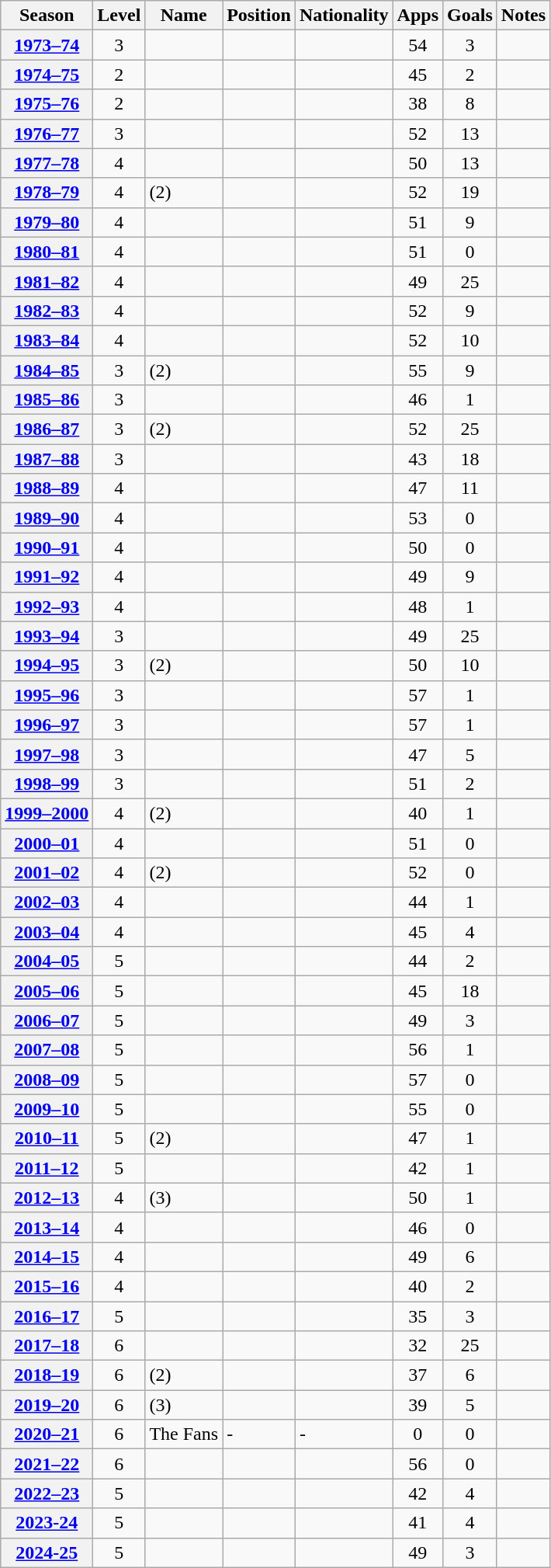<table class="wikitable sortable plainrowheaders" style=text-align:center>
<tr>
<th>Season</th>
<th>Level</th>
<th>Name</th>
<th>Position</th>
<th>Nationality</th>
<th>Apps</th>
<th>Goals</th>
<th class=unsortable>Notes</th>
</tr>
<tr>
<th scope=row style=text-align:center><a href='#'>1973–74</a></th>
<td>3</td>
<td align=left></td>
<td align=left></td>
<td align=left></td>
<td>54</td>
<td>3</td>
<td></td>
</tr>
<tr>
<th scope=row style=text-align:center><a href='#'>1974–75</a></th>
<td>2 </td>
<td align=left></td>
<td align=left></td>
<td align=left></td>
<td>45</td>
<td>2</td>
<td></td>
</tr>
<tr>
<th scope=row style=text-align:center><a href='#'>1975–76</a></th>
<td>2</td>
<td align=left></td>
<td align=left></td>
<td align=left></td>
<td>38</td>
<td>8</td>
<td></td>
</tr>
<tr>
<th scope=row style=text-align:center><a href='#'>1976–77</a></th>
<td>3 </td>
<td align=left></td>
<td align=left></td>
<td align=left></td>
<td>52</td>
<td>13</td>
<td></td>
</tr>
<tr>
<th scope=row style=text-align:center><a href='#'>1977–78</a></th>
<td>4 </td>
<td align=left></td>
<td align=left></td>
<td align=left></td>
<td>50</td>
<td>13</td>
<td></td>
</tr>
<tr>
<th scope=row style=text-align:center><a href='#'>1978–79</a></th>
<td>4</td>
<td align=left> (2)</td>
<td align=left></td>
<td align=left></td>
<td>52</td>
<td>19</td>
<td></td>
</tr>
<tr>
<th scope=row style=text-align:center><a href='#'>1979–80</a></th>
<td>4</td>
<td align=left></td>
<td align=left></td>
<td align=left></td>
<td>51</td>
<td>9</td>
<td></td>
</tr>
<tr>
<th scope=row style=text-align:center><a href='#'>1980–81</a></th>
<td>4</td>
<td align=left></td>
<td align=left></td>
<td align=left></td>
<td>51</td>
<td>0</td>
<td></td>
</tr>
<tr>
<th scope=row style=text-align:center><a href='#'>1981–82</a></th>
<td>4</td>
<td align=left></td>
<td align=left></td>
<td align=left></td>
<td>49</td>
<td>25</td>
<td></td>
</tr>
<tr>
<th scope=row style=text-align:center><a href='#'>1982–83</a></th>
<td>4</td>
<td align=left></td>
<td align=left></td>
<td align=left></td>
<td>52</td>
<td>9</td>
<td></td>
</tr>
<tr>
<th scope=row style=text-align:center><a href='#'>1983–84</a></th>
<td>4</td>
<td align=left></td>
<td align=left></td>
<td align=left></td>
<td>52</td>
<td>10</td>
<td></td>
</tr>
<tr>
<th scope=row style=text-align:center><a href='#'>1984–85</a></th>
<td>3 </td>
<td align=left> (2)</td>
<td align=left></td>
<td align=left></td>
<td>55</td>
<td>9</td>
<td></td>
</tr>
<tr>
<th scope=row style=text-align:center><a href='#'>1985–86</a></th>
<td>3</td>
<td align=left></td>
<td align=left></td>
<td align=left></td>
<td>46</td>
<td>1</td>
<td></td>
</tr>
<tr>
<th scope=row style=text-align:center><a href='#'>1986–87</a></th>
<td>3</td>
<td align=left> (2)</td>
<td align=left></td>
<td align=left></td>
<td>52</td>
<td>25</td>
<td></td>
</tr>
<tr>
<th scope=row style=text-align:center><a href='#'>1987–88</a></th>
<td>3</td>
<td align=left></td>
<td align=left></td>
<td align=left></td>
<td>43</td>
<td>18</td>
<td></td>
</tr>
<tr>
<th scope=row style=text-align:center><a href='#'>1988–89</a></th>
<td>4 </td>
<td align=left></td>
<td align=left></td>
<td align=left></td>
<td>47</td>
<td>11</td>
<td></td>
</tr>
<tr>
<th scope=row style=text-align:center><a href='#'>1989–90</a></th>
<td>4</td>
<td align=left></td>
<td align=left></td>
<td align=left></td>
<td>53</td>
<td>0</td>
<td></td>
</tr>
<tr>
<th scope=row style=text-align:center><a href='#'>1990–91</a></th>
<td>4</td>
<td align=left></td>
<td align=left></td>
<td align=left></td>
<td>50</td>
<td>0</td>
<td></td>
</tr>
<tr>
<th scope=row style=text-align:center><a href='#'>1991–92</a></th>
<td>4</td>
<td align=left></td>
<td align=left></td>
<td align=left></td>
<td>49</td>
<td>9</td>
<td></td>
</tr>
<tr>
<th scope=row style=text-align:center><a href='#'>1992–93</a></th>
<td>4</td>
<td align=left></td>
<td align=left></td>
<td align=left></td>
<td>48</td>
<td>1</td>
<td></td>
</tr>
<tr>
<th scope=row style=text-align:center><a href='#'>1993–94</a></th>
<td>3 </td>
<td align=left></td>
<td align=left></td>
<td align=left></td>
<td>49</td>
<td>25</td>
<td></td>
</tr>
<tr>
<th scope=row style=text-align:center><a href='#'>1994–95</a></th>
<td>3</td>
<td align=left> (2)</td>
<td align=left></td>
<td align=left></td>
<td>50</td>
<td>10</td>
<td></td>
</tr>
<tr>
<th scope=row style=text-align:center><a href='#'>1995–96</a></th>
<td>3</td>
<td align=left></td>
<td align=left></td>
<td align=left></td>
<td>57</td>
<td>1</td>
<td></td>
</tr>
<tr>
<th scope=row style=text-align:center><a href='#'>1996–97</a></th>
<td>3</td>
<td align=left></td>
<td align=left></td>
<td align=left></td>
<td>57</td>
<td>1</td>
<td></td>
</tr>
<tr>
<th scope=row style=text-align:center><a href='#'>1997–98</a></th>
<td>3</td>
<td align=left></td>
<td align=left></td>
<td align=left></td>
<td>47</td>
<td>5</td>
<td></td>
</tr>
<tr>
<th scope=row style=text-align:center><a href='#'>1998–99</a></th>
<td>3</td>
<td align=left></td>
<td align=left></td>
<td align=left></td>
<td>51</td>
<td>2</td>
<td></td>
</tr>
<tr>
<th scope=row style=text-align:center><a href='#'>1999–2000</a></th>
<td>4 </td>
<td align=left> (2)</td>
<td align=left></td>
<td align=left></td>
<td>40</td>
<td>1</td>
<td></td>
</tr>
<tr>
<th scope=row style=text-align:center><a href='#'>2000–01</a></th>
<td>4</td>
<td align=left></td>
<td align=left></td>
<td align=left></td>
<td>51</td>
<td>0</td>
<td></td>
</tr>
<tr>
<th scope=row style=text-align:center><a href='#'>2001–02</a></th>
<td>4</td>
<td align=left> (2)</td>
<td align=left></td>
<td align=left></td>
<td>52</td>
<td>0</td>
<td></td>
</tr>
<tr>
<th scope=row style=text-align:center><a href='#'>2002–03</a></th>
<td>4</td>
<td align=left></td>
<td align=left></td>
<td align=left></td>
<td>44</td>
<td>1</td>
<td></td>
</tr>
<tr>
<th scope=row style=text-align:center><a href='#'>2003–04</a></th>
<td>4</td>
<td align=left></td>
<td align=left></td>
<td align=left></td>
<td>45</td>
<td>4</td>
<td></td>
</tr>
<tr>
<th scope=row style=text-align:center><a href='#'>2004–05</a></th>
<td>5 </td>
<td align=left></td>
<td align=left></td>
<td align=left></td>
<td>44</td>
<td>2</td>
<td></td>
</tr>
<tr>
<th scope=row style=text-align:center><a href='#'>2005–06</a></th>
<td>5</td>
<td align=left></td>
<td align=left></td>
<td align=left></td>
<td>45</td>
<td>18</td>
<td></td>
</tr>
<tr>
<th scope=row style=text-align:center><a href='#'>2006–07</a></th>
<td>5</td>
<td align=left></td>
<td align=left></td>
<td align=left></td>
<td>49</td>
<td>3</td>
<td></td>
</tr>
<tr>
<th scope=row style=text-align:center><a href='#'>2007–08</a></th>
<td>5</td>
<td align=left></td>
<td align=left></td>
<td align=left></td>
<td>56</td>
<td>1</td>
<td></td>
</tr>
<tr>
<th scope=row style=text-align:center><a href='#'>2008–09</a></th>
<td>5</td>
<td align=left></td>
<td align=left></td>
<td align=left></td>
<td>57</td>
<td>0</td>
<td></td>
</tr>
<tr>
<th scope=row style=text-align:center><a href='#'>2009–10</a></th>
<td>5</td>
<td align=left></td>
<td align=left></td>
<td align=left></td>
<td>55</td>
<td>0</td>
<td></td>
</tr>
<tr>
<th scope=row style=text-align:center><a href='#'>2010–11</a></th>
<td>5</td>
<td align=left> (2)</td>
<td align=left></td>
<td align=left></td>
<td>47</td>
<td>1</td>
<td></td>
</tr>
<tr>
<th scope=row style=text-align:center><a href='#'>2011–12</a></th>
<td>5</td>
<td align=left></td>
<td align=left></td>
<td align=left></td>
<td>42</td>
<td>1</td>
<td></td>
</tr>
<tr>
<th scope=row style=text-align:center><a href='#'>2012–13</a></th>
<td>4 </td>
<td align=left> (3)</td>
<td align=left></td>
<td align=left></td>
<td>50</td>
<td>1</td>
<td></td>
</tr>
<tr>
<th scope=row style=text-align:center><a href='#'>2013–14</a></th>
<td>4</td>
<td align=left></td>
<td align=left></td>
<td align=left></td>
<td>46</td>
<td>0</td>
<td></td>
</tr>
<tr>
<th scope=row style=text-align:center><a href='#'>2014–15</a></th>
<td>4</td>
<td align=left></td>
<td align=left></td>
<td align=left></td>
<td>49</td>
<td>6</td>
<td></td>
</tr>
<tr>
<th scope=row style=text-align:center><a href='#'>2015–16</a></th>
<td>4</td>
<td align=left></td>
<td align=left></td>
<td align=left></td>
<td>40</td>
<td>2</td>
<td></td>
</tr>
<tr>
<th scope=row style=text-align:center><a href='#'>2016–17</a></th>
<td>5 </td>
<td align=left></td>
<td align=left></td>
<td align=left></td>
<td>35</td>
<td>3</td>
<td></td>
</tr>
<tr>
<th scope=row style=text-align:center><a href='#'>2017–18</a></th>
<td>6 </td>
<td align=left></td>
<td align=left></td>
<td align=left></td>
<td>32</td>
<td>25</td>
<td></td>
</tr>
<tr>
<th scope=row style=text-align:center><a href='#'>2018–19</a></th>
<td>6</td>
<td align=left> (2)</td>
<td align=left></td>
<td align=left></td>
<td>37</td>
<td>6</td>
<td></td>
</tr>
<tr>
<th scope=row style=text-align:center><a href='#'>2019–20</a></th>
<td>6</td>
<td align=left> (3)</td>
<td align=left></td>
<td align=left></td>
<td>39</td>
<td>5</td>
<td></td>
</tr>
<tr>
<th scope=row style=text-align:center><a href='#'>2020–21</a></th>
<td>6</td>
<td align=left>The Fans</td>
<td align=left>-</td>
<td align=left>-</td>
<td>0</td>
<td>0</td>
<td></td>
</tr>
<tr>
<th scope=row style=text-align:center><a href='#'>2021–22</a></th>
<td>6</td>
<td align=left></td>
<td align=left></td>
<td align=left></td>
<td>56</td>
<td>0</td>
<td></td>
</tr>
<tr>
<th scope=row style=text-align:center><a href='#'>2022–23</a></th>
<td>5 </td>
<td align=left> </td>
<td align=left></td>
<td align=left></td>
<td>42</td>
<td>4</td>
<td></td>
</tr>
<tr>
<th scope=row style=text-align:center><a href='#'>2023-24</a></th>
<td>5</td>
<td align=left> </td>
<td align=left></td>
<td align=left></td>
<td>41</td>
<td>4</td>
<td></td>
</tr>
<tr>
<th scope=row style=text-align:center><a href='#'>2024-25</a></th>
<td>5</td>
<td align=left> </td>
<td align=left></td>
<td align=left></td>
<td>49</td>
<td>3</td>
<td></td>
</tr>
</table>
